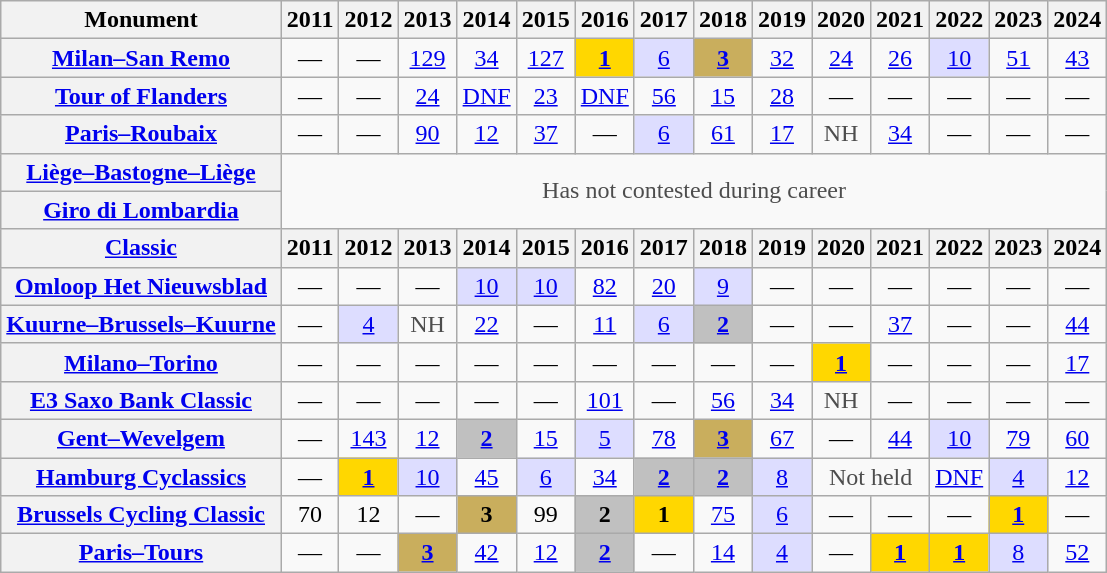<table class="wikitable plainrowheaders">
<tr>
<th>Monument</th>
<th scope="col">2011</th>
<th scope="col">2012</th>
<th scope="col">2013</th>
<th scope="col">2014</th>
<th scope="col">2015</th>
<th scope="col">2016</th>
<th scope="col">2017</th>
<th scope="col">2018</th>
<th scope="col">2019</th>
<th scope="col">2020</th>
<th scope="col">2021</th>
<th scope="col">2022</th>
<th scope="col">2023</th>
<th scope="col">2024</th>
</tr>
<tr style="text-align:center;">
<th scope="row"><a href='#'>Milan–San Remo</a></th>
<td>—</td>
<td>—</td>
<td><a href='#'>129</a></td>
<td><a href='#'>34</a></td>
<td><a href='#'>127</a></td>
<td style="background:gold;"><a href='#'><strong>1</strong></a></td>
<td style="background:#ddf;"><a href='#'>6</a></td>
<td style="background:#C9AE5D;"><a href='#'><strong>3</strong></a></td>
<td><a href='#'>32</a></td>
<td><a href='#'>24</a></td>
<td><a href='#'>26</a></td>
<td style="background:#ddf;"><a href='#'>10</a></td>
<td><a href='#'>51</a></td>
<td><a href='#'>43</a></td>
</tr>
<tr style="text-align:center;">
<th scope="row"><a href='#'>Tour of Flanders</a></th>
<td>—</td>
<td>—</td>
<td><a href='#'>24</a></td>
<td><a href='#'>DNF</a></td>
<td><a href='#'>23</a></td>
<td><a href='#'>DNF</a></td>
<td><a href='#'>56</a></td>
<td><a href='#'>15</a></td>
<td><a href='#'>28</a></td>
<td>—</td>
<td>—</td>
<td>—</td>
<td>—</td>
<td>—</td>
</tr>
<tr style="text-align:center;">
<th scope="row"><a href='#'>Paris–Roubaix</a></th>
<td>—</td>
<td>—</td>
<td><a href='#'>90</a></td>
<td><a href='#'>12</a></td>
<td><a href='#'>37</a></td>
<td>—</td>
<td style="background:#ddf;"><a href='#'>6</a></td>
<td><a href='#'>61</a></td>
<td><a href='#'>17</a></td>
<td style="color:#4d4d4d;">NH</td>
<td><a href='#'>34</a></td>
<td>—</td>
<td>—</td>
<td>—</td>
</tr>
<tr style="text-align:center;">
<th scope="row"><a href='#'>Liège–Bastogne–Liège</a></th>
<td style="color:#4d4d4d;" colspan=14 rowspan=2>Has not contested during career</td>
</tr>
<tr style="text-align:center;">
<th scope="row"><a href='#'>Giro di Lombardia</a></th>
</tr>
<tr>
<th><a href='#'>Classic</a></th>
<th scope="col">2011</th>
<th scope="col">2012</th>
<th scope="col">2013</th>
<th scope="col">2014</th>
<th scope="col">2015</th>
<th scope="col">2016</th>
<th scope="col">2017</th>
<th scope="col">2018</th>
<th scope="col">2019</th>
<th scope="col">2020</th>
<th scope="col">2021</th>
<th scope="col">2022</th>
<th scope="col">2023</th>
<th scope="col">2024</th>
</tr>
<tr style="text-align:center;">
<th scope="row"><a href='#'>Omloop Het Nieuwsblad</a></th>
<td>—</td>
<td>—</td>
<td>—</td>
<td style="background:#ddf;"><a href='#'>10</a></td>
<td style="background:#ddf;"><a href='#'>10</a></td>
<td><a href='#'>82</a></td>
<td><a href='#'>20</a></td>
<td style="background:#ddf;"><a href='#'>9</a></td>
<td>—</td>
<td>—</td>
<td>—</td>
<td>—</td>
<td>—</td>
<td>—</td>
</tr>
<tr style="text-align:center;">
<th scope="row"><a href='#'>Kuurne–Brussels–Kuurne</a></th>
<td>—</td>
<td style="background:#ddf;"><a href='#'>4</a></td>
<td style="color:#4d4d4d;">NH</td>
<td><a href='#'>22</a></td>
<td>—</td>
<td><a href='#'>11</a></td>
<td style="background:#ddf;"><a href='#'>6</a></td>
<td style="background:#C0C0C0;"><a href='#'><strong>2</strong></a></td>
<td>—</td>
<td>—</td>
<td><a href='#'>37</a></td>
<td>—</td>
<td>—</td>
<td><a href='#'>44</a></td>
</tr>
<tr style="text-align:center;">
<th scope="row"><a href='#'>Milano–Torino</a></th>
<td>—</td>
<td>—</td>
<td>—</td>
<td>—</td>
<td>—</td>
<td>—</td>
<td>—</td>
<td>—</td>
<td>—</td>
<td style="background:gold;"><a href='#'><strong>1</strong></a></td>
<td>—</td>
<td>—</td>
<td>—</td>
<td><a href='#'>17</a></td>
</tr>
<tr style="text-align:center;">
<th scope="row"><a href='#'>E3 Saxo Bank Classic</a></th>
<td>—</td>
<td>—</td>
<td>—</td>
<td>—</td>
<td>—</td>
<td><a href='#'>101</a></td>
<td>—</td>
<td><a href='#'>56</a></td>
<td><a href='#'>34</a></td>
<td style="color:#4d4d4d;">NH</td>
<td>—</td>
<td>—</td>
<td>—</td>
<td>—</td>
</tr>
<tr style="text-align:center;">
<th scope="row"><a href='#'>Gent–Wevelgem</a></th>
<td>—</td>
<td><a href='#'>143</a></td>
<td><a href='#'>12</a></td>
<td style="background:#C0C0C0;"><a href='#'><strong>2</strong></a></td>
<td><a href='#'>15</a></td>
<td style="background:#ddf;"><a href='#'>5</a></td>
<td><a href='#'>78</a></td>
<td style="background:#C9AE5D;"><a href='#'><strong>3</strong></a></td>
<td><a href='#'>67</a></td>
<td>—</td>
<td><a href='#'>44</a></td>
<td style="background:#ddf;"><a href='#'>10</a></td>
<td><a href='#'>79</a></td>
<td><a href='#'>60</a></td>
</tr>
<tr style="text-align:center;">
<th scope="row"><a href='#'>Hamburg Cyclassics</a></th>
<td>—</td>
<td style="background:gold;"><a href='#'><strong>1</strong></a></td>
<td style="background:#ddf;"><a href='#'>10</a></td>
<td><a href='#'>45</a></td>
<td style="background:#ddf;"><a href='#'>6</a></td>
<td><a href='#'>34</a></td>
<td style="background:#C0C0C0;"><a href='#'><strong>2</strong></a></td>
<td style="background:#C0C0C0;"><a href='#'><strong>2</strong></a></td>
<td style="background:#ddf;"><a href='#'>8</a></td>
<td style="color:#4d4d4d;" colspan="2">Not held</td>
<td><a href='#'>DNF</a></td>
<td style="background:#ddf;"><a href='#'>4</a></td>
<td><a href='#'>12</a></td>
</tr>
<tr style="text-align:center;">
<th scope="row"><a href='#'>Brussels Cycling Classic</a></th>
<td>70</td>
<td>12</td>
<td>—</td>
<td style="background:#C9AE5D;"><strong>3</strong></td>
<td>99</td>
<td style="background:#C0C0C0;"><strong>2</strong></td>
<td style="background:gold;"><strong>1</strong></td>
<td><a href='#'>75</a></td>
<td style="background:#ddf;"><a href='#'>6</a></td>
<td>—</td>
<td>—</td>
<td>—</td>
<td style="background:gold;"><a href='#'><strong>1</strong></a></td>
<td>—</td>
</tr>
<tr style="text-align:center;">
<th scope="row"><a href='#'>Paris–Tours</a></th>
<td>—</td>
<td>—</td>
<td style="background:#C9AE5D;"><a href='#'><strong>3</strong></a></td>
<td><a href='#'>42</a></td>
<td><a href='#'>12</a></td>
<td style="background:#C0C0C0;"><a href='#'><strong>2</strong></a></td>
<td>—</td>
<td><a href='#'>14</a></td>
<td style="background:#ddf;"><a href='#'>4</a></td>
<td>—</td>
<td style="background:gold;"><a href='#'><strong>1</strong></a></td>
<td style="background:gold;"><a href='#'><strong>1</strong></a></td>
<td style="background:#ddf;"><a href='#'>8</a></td>
<td><a href='#'>52</a></td>
</tr>
</table>
